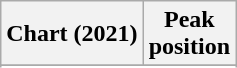<table class="wikitable sortable plainrowheaders">
<tr>
<th scope="col">Chart (2021)</th>
<th scope="col">Peak<br>position</th>
</tr>
<tr>
</tr>
<tr>
</tr>
<tr>
</tr>
<tr>
</tr>
<tr>
</tr>
<tr>
</tr>
<tr>
</tr>
<tr>
</tr>
</table>
